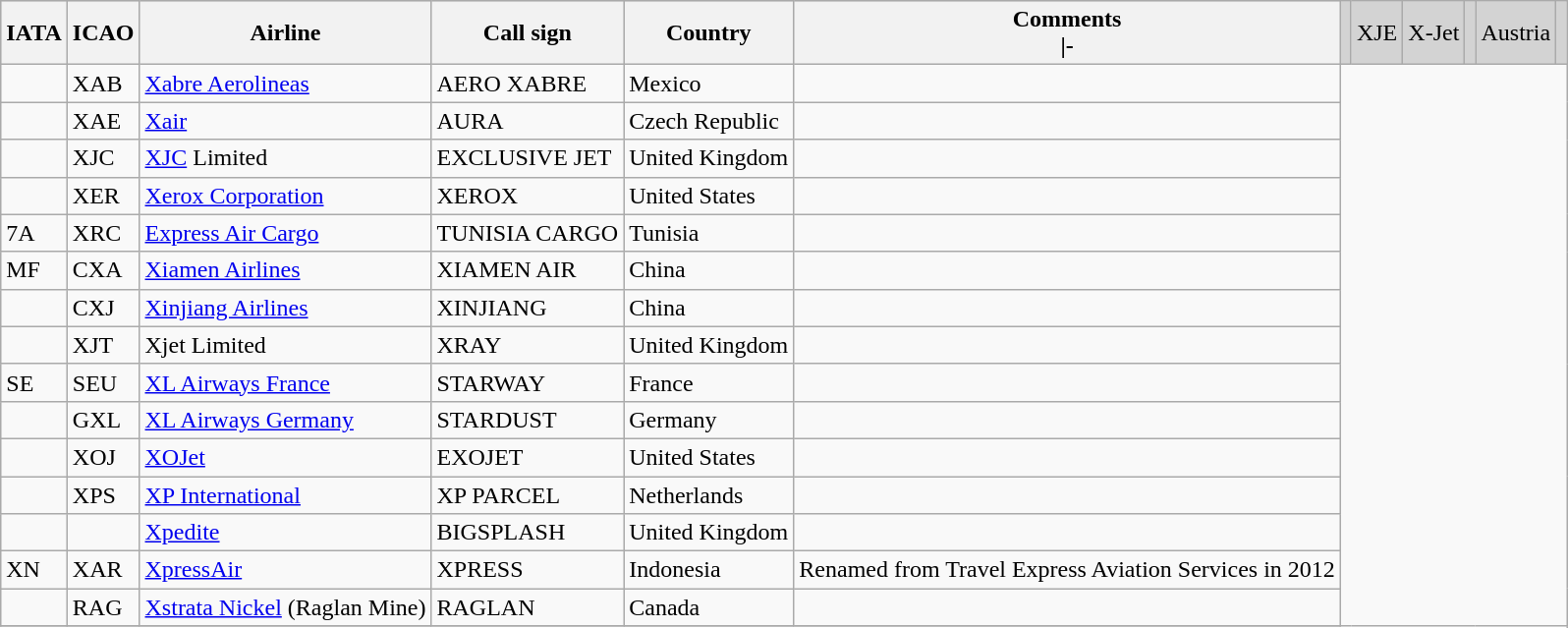<table class="wikitable sortable">
<tr style="background:lightgrey;">
<th>IATA</th>
<th>ICAO</th>
<th>Airline</th>
<th>Call sign</th>
<th>Country</th>
<th>Comments<br><onlyinclude>|-</th>
<td></td>
<td>XJE</td>
<td>X-Jet</td>
<td></td>
<td>Austria</td>
<td></td>
</tr>
<tr>
<td></td>
<td>XAB</td>
<td><a href='#'>Xabre Aerolineas</a></td>
<td>AERO XABRE</td>
<td>Mexico</td>
<td></td>
</tr>
<tr>
<td></td>
<td>XAE</td>
<td><a href='#'>Xair</a></td>
<td>AURA</td>
<td>Czech Republic</td>
<td></td>
</tr>
<tr>
<td></td>
<td>XJC</td>
<td><a href='#'>XJC</a> Limited</td>
<td>EXCLUSIVE JET</td>
<td>United Kingdom</td>
<td></td>
</tr>
<tr>
<td></td>
<td>XER</td>
<td><a href='#'>Xerox Corporation</a></td>
<td>XEROX</td>
<td>United States</td>
<td></td>
</tr>
<tr>
<td>7A</td>
<td>XRC</td>
<td><a href='#'>Express Air Cargo</a></td>
<td>TUNISIA CARGO</td>
<td>Tunisia</td>
<td></td>
</tr>
<tr>
<td>MF</td>
<td>CXA</td>
<td><a href='#'>Xiamen Airlines</a></td>
<td>XIAMEN AIR</td>
<td>China</td>
<td></td>
</tr>
<tr>
<td></td>
<td>CXJ</td>
<td><a href='#'>Xinjiang Airlines</a></td>
<td>XINJIANG</td>
<td>China</td>
<td></td>
</tr>
<tr>
<td></td>
<td>XJT</td>
<td>Xjet Limited</td>
<td>XRAY</td>
<td>United Kingdom</td>
<td></td>
</tr>
<tr>
<td>SE</td>
<td>SEU</td>
<td><a href='#'>XL Airways France</a></td>
<td>STARWAY</td>
<td>France</td>
<td></td>
</tr>
<tr>
<td></td>
<td>GXL</td>
<td><a href='#'>XL Airways Germany</a></td>
<td>STARDUST</td>
<td>Germany</td>
<td></td>
</tr>
<tr>
<td></td>
<td>XOJ</td>
<td><a href='#'>XOJet</a></td>
<td>EXOJET</td>
<td>United States</td>
<td></td>
</tr>
<tr>
<td></td>
<td>XPS</td>
<td><a href='#'>XP International</a></td>
<td>XP PARCEL</td>
<td>Netherlands</td>
<td></td>
</tr>
<tr>
<td></td>
<td></td>
<td><a href='#'>Xpedite</a></td>
<td>BIGSPLASH</td>
<td>United Kingdom</td>
<td></td>
</tr>
<tr>
<td>XN</td>
<td>XAR</td>
<td><a href='#'>XpressAir</a></td>
<td>XPRESS</td>
<td>Indonesia</td>
<td>Renamed from Travel Express  Aviation Services in 2012</td>
</tr>
<tr>
<td></td>
<td>RAG</td>
<td><a href='#'>Xstrata Nickel</a> (Raglan Mine)</td>
<td>RAGLAN</td>
<td>Canada</td>
<td></td>
</tr>
<tr>
</tr>
</table>
